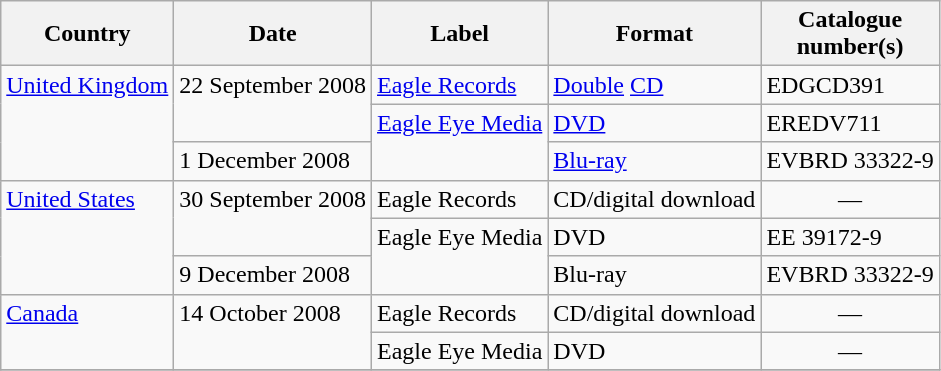<table class="wikitable">
<tr>
<th>Country</th>
<th>Date</th>
<th>Label</th>
<th>Format</th>
<th>Catalogue <br>number(s)</th>
</tr>
<tr>
<td rowspan="3" valign="top"><a href='#'>United Kingdom</a></td>
<td rowspan="2" valign="top">22 September 2008</td>
<td valign="top"><a href='#'>Eagle Records</a></td>
<td><a href='#'>Double</a> <a href='#'>CD</a></td>
<td>EDGCD391</td>
</tr>
<tr>
<td rowspan="2" valign="top"><a href='#'>Eagle Eye Media</a></td>
<td><a href='#'>DVD</a></td>
<td>EREDV711</td>
</tr>
<tr>
<td rowspan="1" valign="top">1 December 2008</td>
<td><a href='#'>Blu-ray</a></td>
<td>EVBRD 33322-9</td>
</tr>
<tr>
<td rowspan="3" valign="top"><a href='#'>United States</a></td>
<td rowspan="2" valign="top">30 September 2008</td>
<td>Eagle Records</td>
<td>CD/digital download</td>
<td align="center">—</td>
</tr>
<tr>
<td rowspan="2" valign="top">Eagle Eye Media</td>
<td>DVD</td>
<td>EE 39172-9</td>
</tr>
<tr>
<td rowspan="1" valign="top">9 December 2008</td>
<td>Blu-ray</td>
<td>EVBRD 33322-9</td>
</tr>
<tr>
<td rowspan="2" valign="top"><a href='#'>Canada</a></td>
<td rowspan="2" valign="top">14 October 2008</td>
<td>Eagle Records</td>
<td>CD/digital download</td>
<td align="center">—</td>
</tr>
<tr>
<td valign="top">Eagle Eye Media</td>
<td>DVD</td>
<td align="center">—</td>
</tr>
<tr>
</tr>
</table>
